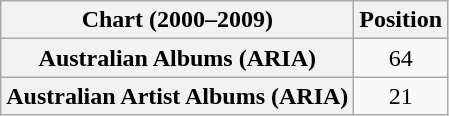<table class="wikitable plainrowheaders">
<tr>
<th scope="col">Chart (2000–2009)</th>
<th scope="col">Position</th>
</tr>
<tr>
<th scope="row">Australian Albums (ARIA)</th>
<td align="center">64</td>
</tr>
<tr>
<th scope="row">Australian Artist Albums (ARIA)</th>
<td align="center">21</td>
</tr>
</table>
